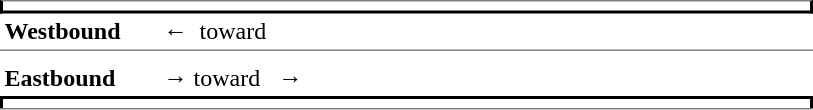<table table border="0" cellspacing="0" cellpadding="3">
<tr>
<td style="border-top:solid 1px gray;border-right:solid 2px black;border-left:solid 2px black;border-bottom:solid 2px black;text-align:center;" colspan="2"></td>
</tr>
<tr>
<td width="100"><strong>Westbound</strong></td>
<td width="430">←  toward  </td>
</tr>
<tr>
<td style="border-top:solid 1px gray;" colspan="2"></td>
</tr>
<tr>
<td><strong>Eastbound</strong></td>
<td><span>→</span>  toward   →</td>
</tr>
<tr>
<td style="border-top:solid 2px black;border-right:solid 2px black;border-left:solid 2px black;text-align:center;" colspan="2"></td>
</tr>
<tr>
<td style="border-top:solid 1px gray;" colspan="2"></td>
</tr>
</table>
